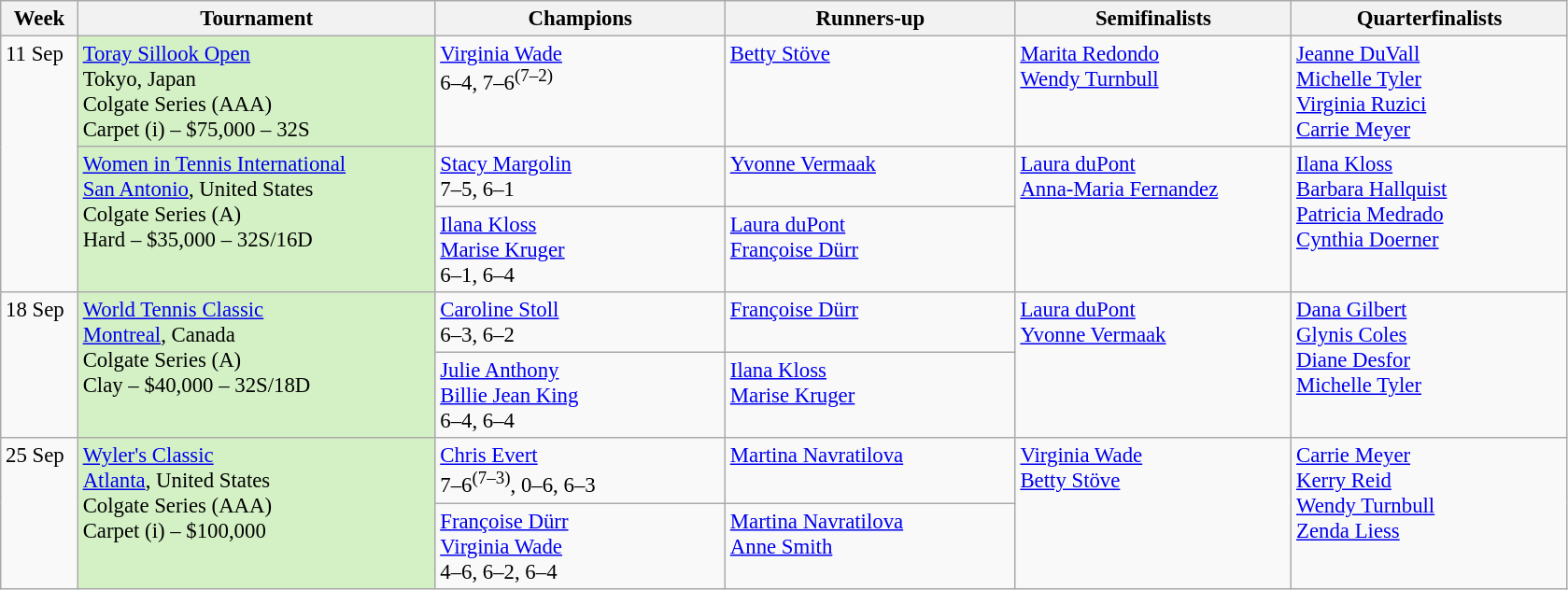<table class=wikitable style=font-size:95%>
<tr>
<th style="width:48px;">Week</th>
<th style="width:248px;">Tournament</th>
<th style="width:200px;">Champions</th>
<th style="width:200px;">Runners-up</th>
<th style="width:190px;">Semifinalists</th>
<th style="width:190px;">Quarterfinalists</th>
</tr>
<tr style="vertical-align: top;">
<td rowspan=3>11 Sep</td>
<td style="background:#D4F1C5;"><a href='#'>Toray Sillook Open</a><br> Tokyo, Japan<br>Colgate Series (AAA)<br>Carpet (i) – $75,000 – 32S</td>
<td> <a href='#'>Virginia Wade</a> <br>6–4, 7–6<sup>(7–2)</sup></td>
<td> <a href='#'>Betty Stöve</a></td>
<td> <a href='#'>Marita Redondo</a><br> <a href='#'>Wendy Turnbull</a></td>
<td> <a href='#'>Jeanne DuVall</a><br> <a href='#'>Michelle Tyler</a><br> <a href='#'>Virginia Ruzici</a><br>  <a href='#'>Carrie Meyer</a></td>
</tr>
<tr style="vertical-align: top;">
<td style="background:#D4F1C5;" rowspan="2"><a href='#'>Women in Tennis International</a><br> <a href='#'>San Antonio</a>, United States<br>Colgate Series (A) <br>Hard – $35,000 – 32S/16D</td>
<td> <a href='#'>Stacy Margolin</a> <br> 7–5, 6–1</td>
<td> <a href='#'>Yvonne Vermaak</a></td>
<td rowspan=2> <a href='#'>Laura duPont</a><br> <a href='#'>Anna-Maria Fernandez</a></td>
<td rowspan=2> <a href='#'>Ilana Kloss</a><br> <a href='#'>Barbara Hallquist</a><br> <a href='#'>Patricia Medrado</a><br> <a href='#'>Cynthia Doerner</a></td>
</tr>
<tr style="vertical-align: top;">
<td> <a href='#'>Ilana Kloss</a><br>  <a href='#'>Marise Kruger</a> <br> 6–1, 6–4</td>
<td> <a href='#'>Laura duPont</a><br>  <a href='#'>Françoise Dürr</a></td>
</tr>
<tr style="vertical-align: top;">
<td rowspan=2>18 Sep</td>
<td style="background:#D4F1C5;" rowspan="2"><a href='#'>World Tennis Classic</a><br> <a href='#'>Montreal</a>, Canada<br>Colgate Series (A) <br>Clay – $40,000 – 32S/18D</td>
<td> <a href='#'>Caroline Stoll</a> <br>6–3, 6–2</td>
<td> <a href='#'>Françoise Dürr</a></td>
<td rowspan=2> <a href='#'>Laura duPont</a><br> <a href='#'>Yvonne Vermaak</a></td>
<td rowspan=2> <a href='#'>Dana Gilbert</a><br>  <a href='#'>Glynis Coles</a><br> <a href='#'>Diane Desfor</a><br> <a href='#'>Michelle Tyler</a></td>
</tr>
<tr style="vertical-align: top;">
<td> <a href='#'>Julie Anthony</a><br>  <a href='#'>Billie Jean King</a> <br>6–4, 6–4</td>
<td> <a href='#'>Ilana Kloss</a><br>  <a href='#'>Marise Kruger</a></td>
</tr>
<tr style="vertical-align: top;">
<td rowspan=2>25 Sep</td>
<td style="background:#D4F1C5;" rowspan="2"><a href='#'>Wyler's Classic</a><br> <a href='#'>Atlanta</a>, United States<br>Colgate Series (AAA)<br>Carpet (i) – $100,000</td>
<td> <a href='#'>Chris Evert</a> <br>7–6<sup>(7–3)</sup>, 0–6, 6–3</td>
<td> <a href='#'>Martina Navratilova</a></td>
<td rowspan=2> <a href='#'>Virginia Wade</a><br> <a href='#'>Betty Stöve</a></td>
<td rowspan=2> <a href='#'>Carrie Meyer</a><br>  <a href='#'>Kerry Reid</a><br> <a href='#'>Wendy Turnbull</a><br> <a href='#'>Zenda Liess</a></td>
</tr>
<tr style="vertical-align: top;">
<td> <a href='#'>Françoise Dürr</a><br>  <a href='#'>Virginia Wade</a> <br>4–6, 6–2, 6–4</td>
<td> <a href='#'>Martina Navratilova</a><br>  <a href='#'>Anne Smith</a></td>
</tr>
</table>
